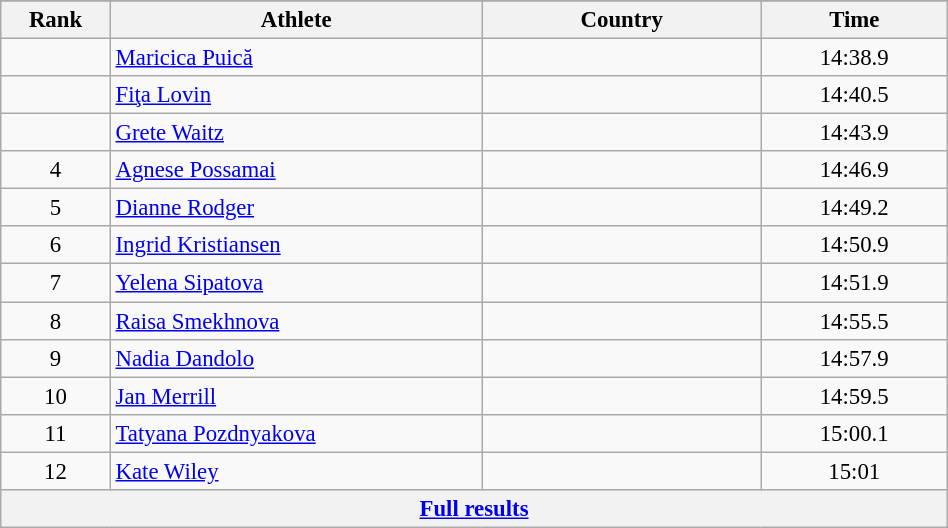<table class="wikitable sortable" style=" text-align:center; font-size:95%;" width="50%">
<tr>
</tr>
<tr>
<th width=5%>Rank</th>
<th width=20%>Athlete</th>
<th width=15%>Country</th>
<th width=10%>Time</th>
</tr>
<tr>
<td align=center></td>
<td align=left><a href='#'>Maricica Puică</a></td>
<td align=left></td>
<td>14:38.9</td>
</tr>
<tr>
<td align=center></td>
<td align=left><a href='#'>Fiţa Lovin</a></td>
<td align=left></td>
<td>14:40.5</td>
</tr>
<tr>
<td align=center></td>
<td align=left><a href='#'>Grete Waitz</a></td>
<td align=left></td>
<td>14:43.9</td>
</tr>
<tr>
<td align=center>4</td>
<td align=left><a href='#'>Agnese Possamai</a></td>
<td align=left></td>
<td>14:46.9</td>
</tr>
<tr>
<td align=center>5</td>
<td align=left><a href='#'>Dianne Rodger</a></td>
<td align=left></td>
<td>14:49.2</td>
</tr>
<tr>
<td align=center>6</td>
<td align=left><a href='#'>Ingrid Kristiansen</a></td>
<td align=left></td>
<td>14:50.9</td>
</tr>
<tr>
<td align=center>7</td>
<td align=left><a href='#'>Yelena Sipatova</a></td>
<td align=left></td>
<td>14:51.9</td>
</tr>
<tr>
<td align=center>8</td>
<td align=left><a href='#'>Raisa Smekhnova</a></td>
<td align=left></td>
<td>14:55.5</td>
</tr>
<tr>
<td align=center>9</td>
<td align=left><a href='#'>Nadia Dandolo</a></td>
<td align=left></td>
<td>14:57.9</td>
</tr>
<tr>
<td align=center>10</td>
<td align=left><a href='#'>Jan Merrill</a></td>
<td align=left></td>
<td>14:59.5</td>
</tr>
<tr>
<td align=center>11</td>
<td align=left><a href='#'>Tatyana Pozdnyakova</a></td>
<td align=left></td>
<td>15:00.1</td>
</tr>
<tr>
<td align=center>12</td>
<td align=left><a href='#'>Kate Wiley</a></td>
<td align=left></td>
<td>15:01</td>
</tr>
<tr class="sortbottom">
<th colspan=4 align=center><a href='#'>Full results</a></th>
</tr>
</table>
